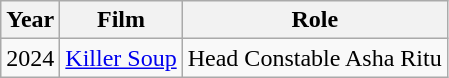<table class="wikitable" style="24:95%;">
<tr>
<th>Year</th>
<th>Film</th>
<th>Role</th>
</tr>
<tr>
<td>2024</td>
<td><a href='#'>Killer Soup</a></td>
<td>Head Constable Asha Ritu</td>
</tr>
</table>
